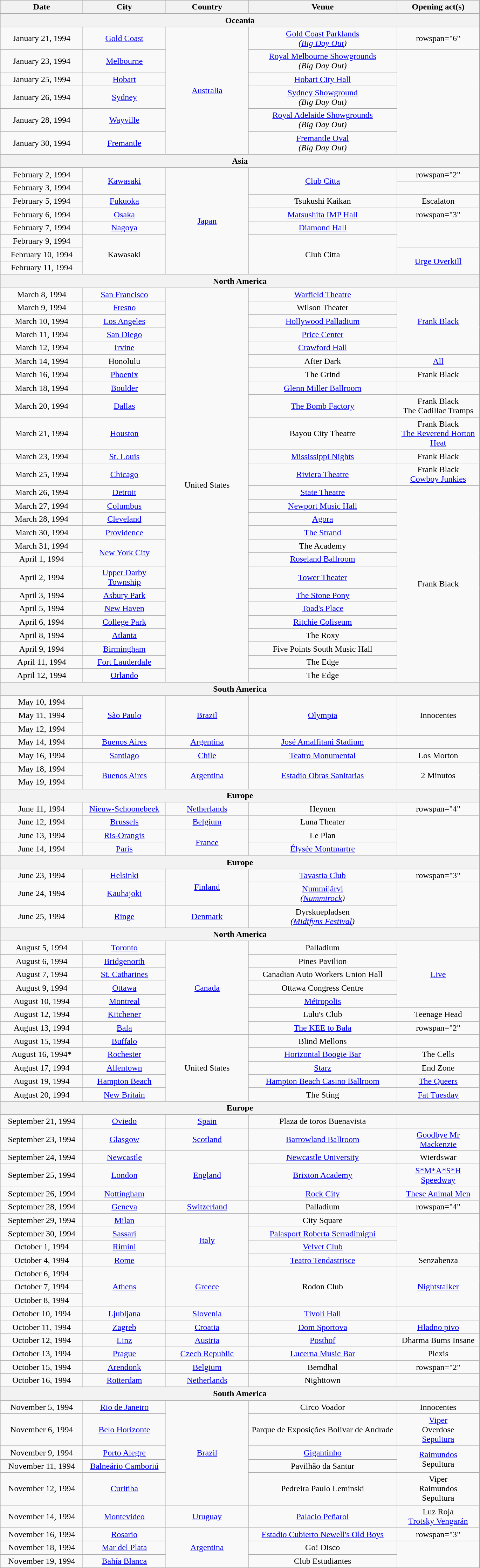<table class="wikitable" style="text-align:center;">
<tr>
<th width="150">Date</th>
<th width="150">City</th>
<th width="150">Country</th>
<th width="275">Venue</th>
<th width="150">Opening act(s)</th>
</tr>
<tr>
<th colspan="5">Oceania</th>
</tr>
<tr>
<td>January 21, 1994</td>
<td><a href='#'>Gold Coast</a></td>
<td rowspan="6"><a href='#'>Australia</a></td>
<td><a href='#'>Gold Coast Parklands</a><br><em>(<a href='#'>Big Day Out</a>)</em></td>
<td>rowspan="6" </td>
</tr>
<tr>
<td>January 23, 1994</td>
<td><a href='#'>Melbourne</a></td>
<td><a href='#'>Royal Melbourne Showgrounds</a><br><em>(Big Day Out)</em></td>
</tr>
<tr>
<td>January 25, 1994</td>
<td><a href='#'>Hobart</a></td>
<td><a href='#'>Hobart City Hall</a></td>
</tr>
<tr>
<td>January 26, 1994</td>
<td><a href='#'>Sydney</a></td>
<td><a href='#'>Sydney Showground</a><br><em>(Big Day Out)</em></td>
</tr>
<tr>
<td>January 28, 1994</td>
<td><a href='#'>Wayville</a></td>
<td><a href='#'>Royal Adelaide Showgrounds</a><br><em>(Big Day Out)</em></td>
</tr>
<tr>
<td>January 30, 1994</td>
<td><a href='#'>Fremantle</a></td>
<td><a href='#'>Fremantle Oval</a><br><em>(Big Day Out)</em></td>
</tr>
<tr>
<th colspan="5">Asia</th>
</tr>
<tr>
<td>February 2, 1994</td>
<td rowspan="2"><a href='#'>Kawasaki</a></td>
<td rowspan="8"><a href='#'>Japan</a></td>
<td rowspan="2"><a href='#'>Club Citta</a></td>
<td>rowspan="2" </td>
</tr>
<tr>
<td>February 3, 1994</td>
</tr>
<tr>
<td>February 5, 1994</td>
<td><a href='#'>Fukuoka</a></td>
<td>Tsukushi Kaikan</td>
<td>Escalaton</td>
</tr>
<tr>
<td>February 6, 1994</td>
<td><a href='#'>Osaka</a></td>
<td><a href='#'>Matsushita IMP Hall</a></td>
<td>rowspan="3" </td>
</tr>
<tr>
<td>February 7, 1994</td>
<td><a href='#'>Nagoya</a></td>
<td><a href='#'>Diamond Hall</a></td>
</tr>
<tr>
<td>February 9, 1994</td>
<td rowspan="3">Kawasaki</td>
<td rowspan="3">Club Citta</td>
</tr>
<tr>
<td>February 10, 1994</td>
<td rowspan="2"><a href='#'>Urge Overkill</a></td>
</tr>
<tr>
<td>February 11, 1994</td>
</tr>
<tr>
<th colspan="5">North America</th>
</tr>
<tr>
<td>March 8, 1994</td>
<td><a href='#'>San Francisco</a></td>
<td rowspan="26">United States</td>
<td><a href='#'>Warfield Theatre</a></td>
<td rowspan="5"><a href='#'>Frank Black</a></td>
</tr>
<tr>
<td>March 9, 1994</td>
<td><a href='#'>Fresno</a></td>
<td>Wilson Theater</td>
</tr>
<tr>
<td>March 10, 1994</td>
<td><a href='#'>Los Angeles</a></td>
<td><a href='#'>Hollywood Palladium</a></td>
</tr>
<tr>
<td>March 11, 1994</td>
<td><a href='#'>San Diego</a></td>
<td><a href='#'>Price Center</a></td>
</tr>
<tr>
<td>March 12, 1994</td>
<td><a href='#'>Irvine</a></td>
<td><a href='#'>Crawford Hall</a></td>
</tr>
<tr>
<td>March 14, 1994</td>
<td>Honolulu</td>
<td>After Dark</td>
<td><a href='#'>All</a></td>
</tr>
<tr>
<td>March 16, 1994</td>
<td><a href='#'>Phoenix</a></td>
<td>The Grind</td>
<td>Frank Black</td>
</tr>
<tr>
<td>March 18, 1994</td>
<td><a href='#'>Boulder</a></td>
<td><a href='#'>Glenn Miller Ballroom</a></td>
<td></td>
</tr>
<tr>
<td>March 20, 1994</td>
<td><a href='#'>Dallas</a></td>
<td><a href='#'>The Bomb Factory</a></td>
<td>Frank Black<br>The Cadillac Tramps</td>
</tr>
<tr>
<td>March 21, 1994</td>
<td><a href='#'>Houston</a></td>
<td>Bayou City Theatre</td>
<td>Frank Black<br><a href='#'>The Reverend Horton Heat</a></td>
</tr>
<tr>
<td>March 23, 1994</td>
<td><a href='#'>St. Louis</a></td>
<td><a href='#'>Mississippi Nights</a></td>
<td>Frank Black</td>
</tr>
<tr>
<td>March 25, 1994</td>
<td><a href='#'>Chicago</a></td>
<td><a href='#'>Riviera Theatre</a></td>
<td>Frank Black<br><a href='#'>Cowboy Junkies</a></td>
</tr>
<tr>
<td>March 26, 1994</td>
<td><a href='#'>Detroit</a></td>
<td><a href='#'>State Theatre</a></td>
<td rowspan="14">Frank Black</td>
</tr>
<tr>
<td>March 27, 1994</td>
<td><a href='#'>Columbus</a></td>
<td><a href='#'>Newport Music Hall</a></td>
</tr>
<tr>
<td>March 28, 1994</td>
<td><a href='#'>Cleveland</a></td>
<td><a href='#'>Agora</a></td>
</tr>
<tr>
<td>March 30, 1994</td>
<td><a href='#'>Providence</a></td>
<td><a href='#'>The Strand</a></td>
</tr>
<tr>
<td>March 31, 1994</td>
<td rowspan="2"><a href='#'>New York City</a></td>
<td>The Academy</td>
</tr>
<tr>
<td>April 1, 1994</td>
<td><a href='#'>Roseland Ballroom</a></td>
</tr>
<tr>
<td>April 2, 1994</td>
<td><a href='#'>Upper Darby Township</a></td>
<td><a href='#'>Tower Theater</a></td>
</tr>
<tr>
<td>April 3, 1994</td>
<td><a href='#'>Asbury Park</a></td>
<td><a href='#'>The Stone Pony</a></td>
</tr>
<tr>
<td>April 5, 1994</td>
<td><a href='#'>New Haven</a></td>
<td><a href='#'>Toad's Place</a></td>
</tr>
<tr>
<td>April 6, 1994</td>
<td><a href='#'>College Park</a></td>
<td><a href='#'>Ritchie Coliseum</a></td>
</tr>
<tr>
<td>April 8, 1994</td>
<td><a href='#'>Atlanta</a></td>
<td>The Roxy</td>
</tr>
<tr>
<td>April 9, 1994</td>
<td><a href='#'>Birmingham</a></td>
<td>Five Points South Music Hall</td>
</tr>
<tr>
<td>April 11, 1994</td>
<td><a href='#'>Fort Lauderdale</a></td>
<td>The Edge</td>
</tr>
<tr>
<td>April 12, 1994</td>
<td><a href='#'>Orlando</a></td>
<td>The Edge</td>
</tr>
<tr>
<th colspan="5">South America</th>
</tr>
<tr>
<td>May 10, 1994</td>
<td rowspan="3"><a href='#'>São Paulo</a></td>
<td rowspan="3"><a href='#'>Brazil</a></td>
<td rowspan="3"><a href='#'>Olympia</a></td>
<td rowspan="3">Innocentes</td>
</tr>
<tr>
<td>May 11, 1994</td>
</tr>
<tr>
<td>May 12, 1994</td>
</tr>
<tr>
<td>May 14, 1994</td>
<td><a href='#'>Buenos Aires</a></td>
<td><a href='#'>Argentina</a></td>
<td><a href='#'>José Amalfitani Stadium</a></td>
<td></td>
</tr>
<tr>
<td>May 16, 1994</td>
<td><a href='#'>Santiago</a></td>
<td><a href='#'>Chile</a></td>
<td><a href='#'>Teatro Monumental</a></td>
<td>Los Morton</td>
</tr>
<tr>
<td>May 18, 1994</td>
<td rowspan="2"><a href='#'>Buenos Aires</a></td>
<td rowspan="2"><a href='#'>Argentina</a></td>
<td rowspan="2"><a href='#'>Estadio Obras Sanitarias</a></td>
<td rowspan="2">2 Minutos</td>
</tr>
<tr>
<td>May 19, 1994</td>
</tr>
<tr>
<th colspan="5">Europe</th>
</tr>
<tr>
<td>June 11, 1994</td>
<td><a href='#'>Nieuw-Schoonebeek</a></td>
<td><a href='#'>Netherlands</a></td>
<td>Heynen</td>
<td>rowspan="4" </td>
</tr>
<tr>
<td>June 12, 1994</td>
<td><a href='#'>Brussels</a></td>
<td><a href='#'>Belgium</a></td>
<td>Luna Theater</td>
</tr>
<tr>
<td>June 13, 1994</td>
<td><a href='#'>Ris-Orangis</a></td>
<td rowspan="2"><a href='#'>France</a></td>
<td>Le Plan</td>
</tr>
<tr>
<td>June 14, 1994</td>
<td><a href='#'>Paris</a></td>
<td><a href='#'>Élysée Montmartre</a></td>
</tr>
<tr>
<th colspan="5">Europe</th>
</tr>
<tr>
<td>June 23, 1994</td>
<td><a href='#'>Helsinki</a></td>
<td rowspan="2"><a href='#'>Finland</a></td>
<td><a href='#'>Tavastia Club</a></td>
<td>rowspan="3" </td>
</tr>
<tr>
<td>June 24, 1994</td>
<td><a href='#'>Kauhajoki</a></td>
<td><a href='#'>Nummijärvi</a><br><em>(<a href='#'>Nummirock</a>)</em></td>
</tr>
<tr>
<td>June 25, 1994</td>
<td><a href='#'>Ringe</a></td>
<td><a href='#'>Denmark</a></td>
<td>Dyrskuepladsen<br><em>(<a href='#'>Midtfyns Festival</a>)</em></td>
</tr>
<tr>
<th colspan="5">North America</th>
</tr>
<tr>
<td>August 5, 1994</td>
<td><a href='#'>Toronto</a></td>
<td rowspan="7"><a href='#'>Canada</a></td>
<td>Palladium</td>
<td rowspan="5"><a href='#'>Live</a></td>
</tr>
<tr>
<td>August 6, 1994</td>
<td><a href='#'>Bridgenorth</a></td>
<td>Pines Pavilion</td>
</tr>
<tr>
<td>August 7, 1994</td>
<td><a href='#'>St. Catharines</a></td>
<td>Canadian Auto Workers Union Hall</td>
</tr>
<tr>
<td>August 9, 1994</td>
<td><a href='#'>Ottawa</a></td>
<td>Ottawa Congress Centre</td>
</tr>
<tr>
<td>August 10, 1994</td>
<td><a href='#'>Montreal</a></td>
<td><a href='#'>Métropolis</a></td>
</tr>
<tr>
<td>August 12, 1994</td>
<td><a href='#'>Kitchener</a></td>
<td>Lulu's Club</td>
<td>Teenage Head</td>
</tr>
<tr>
<td>August 13, 1994</td>
<td><a href='#'>Bala</a></td>
<td><a href='#'>The KEE to Bala</a></td>
<td>rowspan="2" </td>
</tr>
<tr>
<td>August 15, 1994</td>
<td><a href='#'>Buffalo</a></td>
<td rowspan="5">United States</td>
<td>Blind Mellons</td>
</tr>
<tr>
<td>August 16, 1994*</td>
<td><a href='#'>Rochester</a></td>
<td><a href='#'>Horizontal Boogie Bar</a></td>
<td>The Cells</td>
</tr>
<tr>
<td>August 17, 1994</td>
<td><a href='#'>Allentown</a></td>
<td><a href='#'>Starz</a></td>
<td>End Zone</td>
</tr>
<tr>
<td>August 19, 1994</td>
<td><a href='#'>Hampton Beach</a></td>
<td><a href='#'>Hampton Beach Casino Ballroom</a></td>
<td><a href='#'>The Queers</a></td>
</tr>
<tr>
<td>August 20, 1994</td>
<td><a href='#'>New Britain</a></td>
<td>The Sting</td>
<td><a href='#'>Fat Tuesday</a></td>
</tr>
<tr>
<th colspan="5">Europe</th>
</tr>
<tr>
<td>September 21, 1994</td>
<td><a href='#'>Oviedo</a></td>
<td><a href='#'>Spain</a></td>
<td>Plaza de toros Buenavista</td>
<td></td>
</tr>
<tr>
<td>September 23, 1994</td>
<td><a href='#'>Glasgow</a></td>
<td><a href='#'>Scotland</a></td>
<td><a href='#'>Barrowland Ballroom</a></td>
<td><a href='#'>Goodbye Mr Mackenzie</a></td>
</tr>
<tr>
<td>September 24, 1994</td>
<td><a href='#'>Newcastle</a></td>
<td rowspan="3"><a href='#'>England</a></td>
<td><a href='#'>Newcastle University</a></td>
<td>Wierdswar</td>
</tr>
<tr>
<td>September 25, 1994</td>
<td><a href='#'>London</a></td>
<td><a href='#'>Brixton Academy</a></td>
<td><a href='#'>S*M*A*S*H</a><br><a href='#'>Speedway</a></td>
</tr>
<tr>
<td>September 26, 1994</td>
<td><a href='#'>Nottingham</a></td>
<td><a href='#'>Rock City</a></td>
<td><a href='#'>These Animal Men</a></td>
</tr>
<tr>
<td>September 28, 1994</td>
<td><a href='#'>Geneva</a></td>
<td><a href='#'>Switzerland</a></td>
<td>Palladium</td>
<td>rowspan="4" </td>
</tr>
<tr>
<td>September 29, 1994</td>
<td><a href='#'>Milan</a></td>
<td rowspan="4"><a href='#'>Italy</a></td>
<td>City Square</td>
</tr>
<tr>
<td>September 30, 1994</td>
<td><a href='#'>Sassari</a></td>
<td><a href='#'>Palasport Roberta Serradimigni</a></td>
</tr>
<tr>
<td>October 1, 1994</td>
<td><a href='#'>Rimini</a></td>
<td><a href='#'>Velvet Club</a></td>
</tr>
<tr>
<td>October 4, 1994</td>
<td><a href='#'>Rome</a></td>
<td><a href='#'>Teatro Tendastrisce</a></td>
<td>Senzabenza</td>
</tr>
<tr>
<td>October 6, 1994</td>
<td rowspan="3"><a href='#'>Athens</a></td>
<td rowspan="3"><a href='#'>Greece</a></td>
<td rowspan="3">Rodon Club</td>
<td rowspan="3"><a href='#'>Nightstalker</a></td>
</tr>
<tr>
<td>October 7, 1994</td>
</tr>
<tr>
<td>October 8, 1994</td>
</tr>
<tr>
<td>October 10, 1994</td>
<td><a href='#'>Ljubljana</a></td>
<td><a href='#'>Slovenia</a></td>
<td><a href='#'>Tivoli Hall</a></td>
<td></td>
</tr>
<tr>
<td>October 11, 1994</td>
<td><a href='#'>Zagreb</a></td>
<td><a href='#'>Croatia</a></td>
<td><a href='#'>Dom Sportova</a></td>
<td><a href='#'>Hladno pivo</a></td>
</tr>
<tr>
<td>October 12, 1994</td>
<td><a href='#'>Linz</a></td>
<td><a href='#'>Austria</a></td>
<td><a href='#'>Posthof</a></td>
<td>Dharma Bums Insane</td>
</tr>
<tr>
<td>October 13, 1994</td>
<td><a href='#'>Prague</a></td>
<td><a href='#'>Czech Republic</a></td>
<td><a href='#'>Lucerna Music Bar</a></td>
<td>Plexis</td>
</tr>
<tr>
<td>October 15, 1994</td>
<td><a href='#'>Arendonk</a></td>
<td><a href='#'>Belgium</a></td>
<td>Bemdhal</td>
<td>rowspan="2" </td>
</tr>
<tr>
<td>October 16, 1994</td>
<td><a href='#'>Rotterdam</a></td>
<td><a href='#'>Netherlands</a></td>
<td>Nighttown</td>
</tr>
<tr>
<th colspan="5">South America</th>
</tr>
<tr>
<td>November 5, 1994</td>
<td><a href='#'>Rio de Janeiro</a></td>
<td rowspan="5"><a href='#'>Brazil</a></td>
<td>Circo Voador</td>
<td>Innocentes</td>
</tr>
<tr>
<td>November 6, 1994</td>
<td><a href='#'>Belo Horizonte</a></td>
<td>Parque de Exposições Bolivar de Andrade</td>
<td><a href='#'>Viper</a><br>Overdose<br><a href='#'>Sepultura</a></td>
</tr>
<tr>
<td>November 9, 1994</td>
<td><a href='#'>Porto Alegre</a></td>
<td><a href='#'>Gigantinho</a></td>
<td rowspan="2"><a href='#'>Raimundos</a><br>Sepultura</td>
</tr>
<tr>
<td>November 11, 1994</td>
<td><a href='#'>Balneário Camboriú</a></td>
<td>Pavilhão da Santur</td>
</tr>
<tr>
<td>November 12, 1994</td>
<td><a href='#'>Curitiba</a></td>
<td>Pedreira Paulo Leminski</td>
<td>Viper<br>Raimundos<br>Sepultura</td>
</tr>
<tr>
<td>November 14, 1994</td>
<td><a href='#'>Montevideo</a></td>
<td><a href='#'>Uruguay</a></td>
<td><a href='#'>Palacio Peñarol</a></td>
<td>Luz Roja<br><a href='#'>Trotsky Vengarán</a></td>
</tr>
<tr>
<td>November 16, 1994</td>
<td><a href='#'>Rosario</a></td>
<td rowspan="3"><a href='#'>Argentina</a></td>
<td><a href='#'>Estadio Cubierto Newell's Old Boys</a></td>
<td>rowspan="3" </td>
</tr>
<tr>
<td>November 18, 1994</td>
<td><a href='#'>Mar del Plata</a></td>
<td>Go! Disco</td>
</tr>
<tr>
<td>November 19, 1994</td>
<td><a href='#'>Bahía Blanca</a></td>
<td>Club Estudiantes</td>
</tr>
</table>
